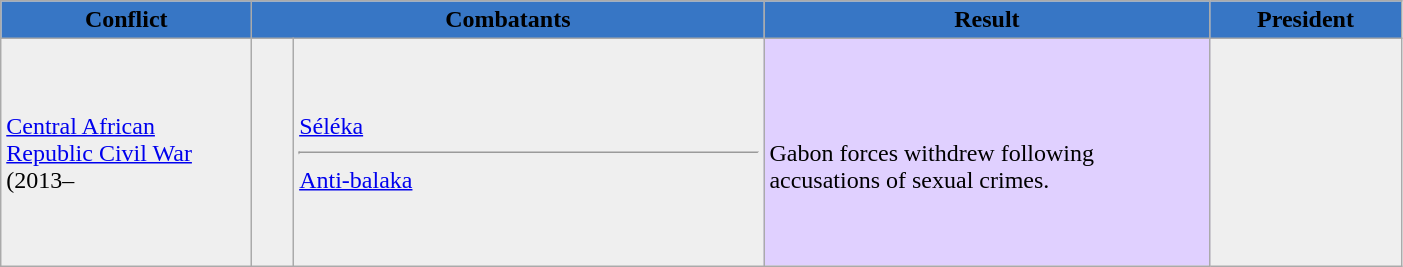<table class="wikitable">
<tr>
<th style="background:#3776C5" width="160"><span>Conflict</span></th>
<th style="background:#3776C5" width="334" colspan=2><span>Combatants</span></th>
<th style="background:#3776C5" width="290"><span>Result</span></th>
<th style="background:#3776C5" width="120"><span>President</span></th>
</tr>
<tr>
<td style="background:#efefef"><a href='#'>Central African Republic Civil War</a><br>(2013–</td>
<td style="background:#efefef"><br><br><br><br><br><br><br><br></td>
<td style="background:#efefef"> <a href='#'>Séléka</a><hr> <a href='#'>Anti-balaka</a></td>
<td style="background:#E0D0FF"><br>Gabon forces withdrew following accusations of sexual crimes.</td>
<td style="background:#efefef"></td>
</tr>
</table>
